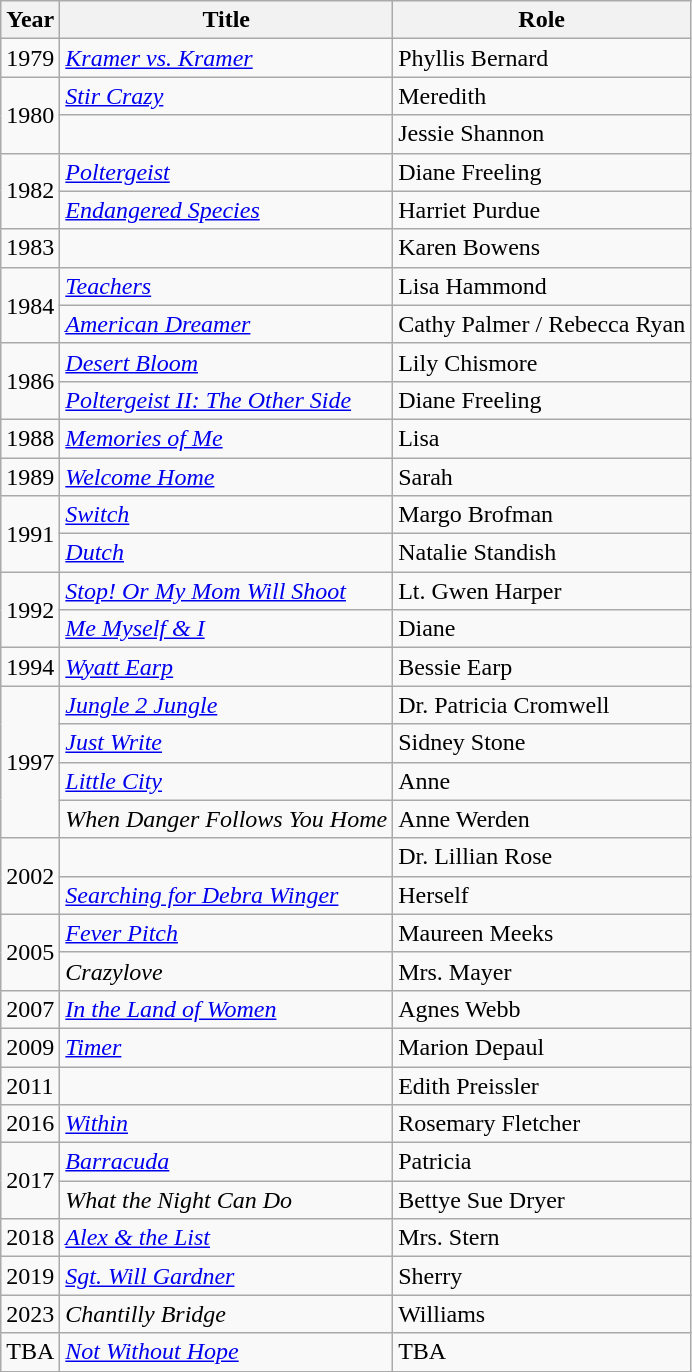<table class="wikitable sortable">
<tr>
<th>Year</th>
<th>Title</th>
<th>Role</th>
</tr>
<tr>
<td>1979</td>
<td><em><a href='#'>Kramer vs. Kramer</a></em></td>
<td>Phyllis Bernard</td>
</tr>
<tr>
<td rowspan="2">1980</td>
<td><em><a href='#'>Stir Crazy</a></em></td>
<td>Meredith</td>
</tr>
<tr>
<td><em></em></td>
<td>Jessie Shannon</td>
</tr>
<tr>
<td rowspan="2">1982</td>
<td><em><a href='#'>Poltergeist</a></em></td>
<td>Diane Freeling</td>
</tr>
<tr>
<td><em><a href='#'>Endangered Species</a></em></td>
<td>Harriet Purdue</td>
</tr>
<tr>
<td>1983</td>
<td><em></em></td>
<td>Karen Bowens</td>
</tr>
<tr>
<td rowspan="2">1984</td>
<td><em><a href='#'>Teachers</a></em></td>
<td>Lisa Hammond</td>
</tr>
<tr>
<td><em><a href='#'>American Dreamer</a></em></td>
<td>Cathy Palmer / Rebecca Ryan</td>
</tr>
<tr>
<td rowspan="2">1986</td>
<td><em><a href='#'>Desert Bloom</a></em></td>
<td>Lily Chismore</td>
</tr>
<tr>
<td><em><a href='#'>Poltergeist II: The Other Side</a></em></td>
<td>Diane Freeling</td>
</tr>
<tr>
<td>1988</td>
<td><em><a href='#'>Memories of Me</a></em></td>
<td>Lisa</td>
</tr>
<tr>
<td>1989</td>
<td><em><a href='#'>Welcome Home</a></em></td>
<td>Sarah</td>
</tr>
<tr>
<td rowspan="2">1991</td>
<td><em><a href='#'>Switch</a></em></td>
<td>Margo Brofman</td>
</tr>
<tr>
<td><em><a href='#'>Dutch</a></em></td>
<td>Natalie Standish</td>
</tr>
<tr>
<td rowspan="2">1992</td>
<td><em><a href='#'>Stop! Or My Mom Will Shoot</a></em></td>
<td>Lt. Gwen Harper</td>
</tr>
<tr>
<td><em><a href='#'>Me Myself & I</a></em></td>
<td>Diane</td>
</tr>
<tr>
<td>1994</td>
<td><em><a href='#'>Wyatt Earp</a></em></td>
<td>Bessie Earp</td>
</tr>
<tr>
<td rowspan="4">1997</td>
<td><em><a href='#'>Jungle 2 Jungle</a></em></td>
<td>Dr. Patricia Cromwell</td>
</tr>
<tr>
<td><em><a href='#'>Just Write</a></em></td>
<td>Sidney Stone</td>
</tr>
<tr>
<td><em><a href='#'>Little City</a></em></td>
<td>Anne</td>
</tr>
<tr>
<td><em>When Danger Follows You Home</em></td>
<td>Anne Werden</td>
</tr>
<tr>
<td rowspan="2">2002</td>
<td><em></em></td>
<td>Dr. Lillian Rose</td>
</tr>
<tr>
<td><em><a href='#'>Searching for Debra Winger</a></em></td>
<td>Herself</td>
</tr>
<tr>
<td rowspan="2">2005</td>
<td><em><a href='#'>Fever Pitch</a></em></td>
<td>Maureen Meeks</td>
</tr>
<tr>
<td><em>Crazylove</em></td>
<td>Mrs. Mayer</td>
</tr>
<tr>
<td>2007</td>
<td><em><a href='#'>In the Land of Women</a></em></td>
<td>Agnes Webb</td>
</tr>
<tr>
<td>2009</td>
<td><em><a href='#'>Timer</a></em></td>
<td>Marion Depaul</td>
</tr>
<tr>
<td>2011</td>
<td><em></em></td>
<td>Edith Preissler</td>
</tr>
<tr>
<td>2016</td>
<td><em><a href='#'>Within</a></em></td>
<td>Rosemary Fletcher</td>
</tr>
<tr>
<td rowspan="2">2017</td>
<td><em><a href='#'>Barracuda</a></em></td>
<td>Patricia</td>
</tr>
<tr>
<td><em>What the Night Can Do</em></td>
<td>Bettye Sue Dryer</td>
</tr>
<tr>
<td>2018</td>
<td><em><a href='#'>Alex & the List</a></em></td>
<td>Mrs. Stern</td>
</tr>
<tr>
<td>2019</td>
<td><em><a href='#'>Sgt. Will Gardner</a></em></td>
<td>Sherry</td>
</tr>
<tr>
<td>2023</td>
<td><em>Chantilly Bridge</em></td>
<td>Williams</td>
</tr>
<tr>
<td>TBA</td>
<td><em><a href='#'>Not Without Hope</a></em></td>
<td>TBA</td>
</tr>
</table>
